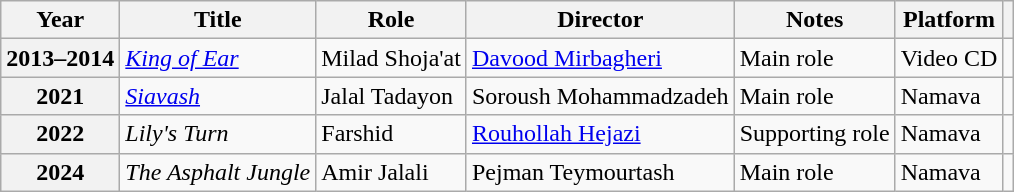<table class="wikitable plainrowheaders sortable"  style=font-size:100%>
<tr>
<th scope="col">Year</th>
<th scope="col">Title</th>
<th scope="col">Role</th>
<th scope="col">Director</th>
<th>Notes</th>
<th scope="col" class="unsortable">Platform</th>
<th scope="col" class="unsortable"></th>
</tr>
<tr>
<th scope="row">2013–2014</th>
<td><em><a href='#'>King of Ear</a></em></td>
<td>Milad Shoja'at</td>
<td><a href='#'>Davood Mirbagheri</a></td>
<td>Main role</td>
<td>Video CD</td>
<td></td>
</tr>
<tr>
<th scope="row">2021</th>
<td><em><a href='#'>Siavash</a></em></td>
<td>Jalal Tadayon</td>
<td>Soroush Mohammadzadeh</td>
<td>Main role</td>
<td>Namava</td>
<td></td>
</tr>
<tr>
<th scope="row">2022</th>
<td><em>Lily's Turn</em></td>
<td>Farshid</td>
<td><a href='#'>Rouhollah Hejazi</a></td>
<td>Supporting role</td>
<td>Namava</td>
<td></td>
</tr>
<tr>
<th scope="row">2024</th>
<td><em>The Asphalt Jungle</em></td>
<td>Amir Jalali</td>
<td>Pejman Teymourtash</td>
<td>Main role</td>
<td>Namava</td>
<td></td>
</tr>
</table>
